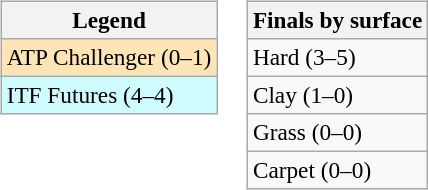<table>
<tr valign=top>
<td><br><table class=wikitable style=font-size:97%>
<tr>
<th>Legend</th>
</tr>
<tr bgcolor=moccasin>
<td>ATP Challenger (0–1)</td>
</tr>
<tr bgcolor=cffcff>
<td>ITF Futures (4–4)</td>
</tr>
</table>
</td>
<td><br><table class=wikitable style=font-size:97%>
<tr>
<th>Finals by surface</th>
</tr>
<tr>
<td>Hard (3–5)</td>
</tr>
<tr>
<td>Clay (1–0)</td>
</tr>
<tr>
<td>Grass (0–0)</td>
</tr>
<tr>
<td>Carpet (0–0)</td>
</tr>
</table>
</td>
</tr>
</table>
